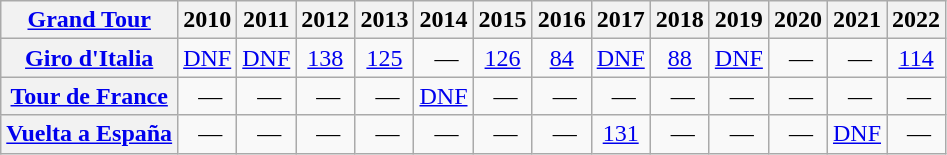<table class="wikitable plainrowheaders">
<tr>
<th scope="col"><a href='#'>Grand Tour</a></th>
<th scope="col">2010</th>
<th scope="col">2011</th>
<th scope="col">2012</th>
<th scope="col">2013</th>
<th scope="col">2014</th>
<th scope="col">2015</th>
<th scope="col">2016</th>
<th scope="col">2017</th>
<th scope="col">2018</th>
<th scope="col">2019</th>
<th scope="col">2020</th>
<th scope="col">2021</th>
<th scope="col">2022</th>
</tr>
<tr style="text-align:center;">
<th scope="row"> <a href='#'>Giro d'Italia</a></th>
<td style="text-align:center;"><a href='#'>DNF</a></td>
<td style="text-align:center;"><a href='#'>DNF</a></td>
<td style="text-align:center;"><a href='#'>138</a></td>
<td style="text-align:center;"><a href='#'>125</a></td>
<td style="text-align:center;"> —</td>
<td style="text-align:center;"><a href='#'>126</a></td>
<td style="text-align:center;"><a href='#'>84</a></td>
<td style="text-align:center;"><a href='#'>DNF</a></td>
<td style="text-align:center;"><a href='#'>88</a></td>
<td style="text-align:center;"><a href='#'>DNF</a></td>
<td style="text-align:center;"> —</td>
<td style="text-align:center;"> —</td>
<td style="text-align:center;"><a href='#'>114</a></td>
</tr>
<tr style="text-align:center;">
<th scope="row"> <a href='#'>Tour de France</a></th>
<td style="text-align:center;"> —</td>
<td style="text-align:center;"> —</td>
<td style="text-align:center;"> —</td>
<td style="text-align:center;"> —</td>
<td style="text-align:center;"><a href='#'>DNF</a></td>
<td style="text-align:center;"> —</td>
<td style="text-align:center;"> —</td>
<td style="text-align:center;"> —</td>
<td style="text-align:center;"> —</td>
<td style="text-align:center;"> —</td>
<td style="text-align:center;"> —</td>
<td style="text-align:center;"> —</td>
<td style="text-align:center;"> —</td>
</tr>
<tr style="text-align:center;">
<th scope="row"> <a href='#'>Vuelta a España</a></th>
<td style="text-align:center;"> —</td>
<td style="text-align:center;"> —</td>
<td style="text-align:center;"> —</td>
<td style="text-align:center;"> —</td>
<td style="text-align:center;"> —</td>
<td style="text-align:center;"> —</td>
<td style="text-align:center;"> —</td>
<td style="text-align:center;"><a href='#'>131</a></td>
<td style="text-align:center;"> —</td>
<td style="text-align:center;"> —</td>
<td style="text-align:center;"> —</td>
<td style="text-align:center;"><a href='#'>DNF</a></td>
<td style="text-align:center;"> —</td>
</tr>
</table>
